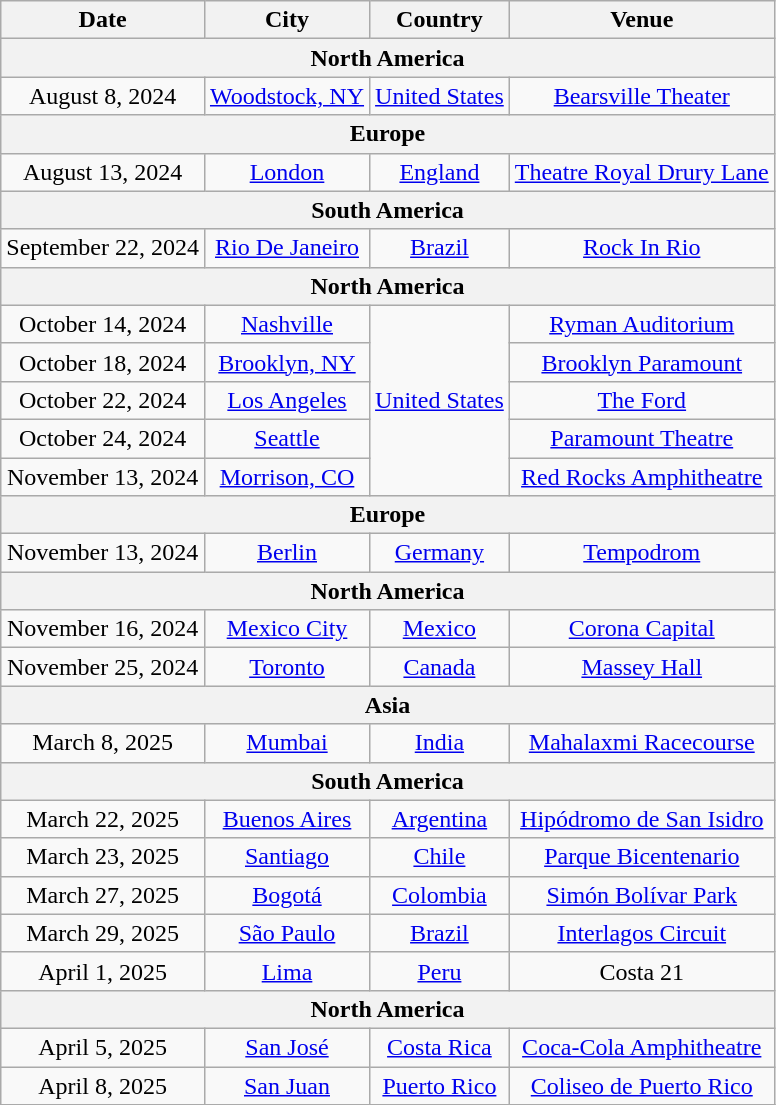<table class="wikitable plainrowheaders" style="text-align:center;">
<tr>
<th scope="col">Date</th>
<th scope="col">City</th>
<th scope="col">Country</th>
<th scope="col">Venue</th>
</tr>
<tr>
<th colspan="5">North America</th>
</tr>
<tr>
<td scope="row">August 8, 2024</td>
<td><a href='#'>Woodstock, NY</a></td>
<td rowspan="1"><a href='#'>United States</a></td>
<td><a href='#'>Bearsville Theater</a></td>
</tr>
<tr>
<th colspan="5">Europe</th>
</tr>
<tr>
<td scope="row">August 13, 2024</td>
<td><a href='#'>London</a></td>
<td rowspan="1"><a href='#'>England</a></td>
<td><a href='#'>Theatre Royal Drury Lane</a></td>
</tr>
<tr>
<th colspan="5">South America</th>
</tr>
<tr>
<td scope="row">September 22, 2024</td>
<td><a href='#'>Rio De Janeiro</a></td>
<td rowspan="1"><a href='#'>Brazil</a></td>
<td><a href='#'>Rock In Rio</a></td>
</tr>
<tr>
<th colspan="5">North America</th>
</tr>
<tr>
<td scope="row">October 14, 2024</td>
<td><a href='#'>Nashville</a></td>
<td rowspan="5"><a href='#'>United States</a></td>
<td><a href='#'>Ryman Auditorium</a></td>
</tr>
<tr>
<td scope="row">October 18, 2024</td>
<td><a href='#'>Brooklyn, NY</a></td>
<td><a href='#'>Brooklyn Paramount</a></td>
</tr>
<tr>
<td scope="row">October 22, 2024</td>
<td><a href='#'>Los Angeles</a></td>
<td><a href='#'>The Ford</a></td>
</tr>
<tr>
<td scope="row">October 24, 2024</td>
<td><a href='#'>Seattle</a></td>
<td><a href='#'>Paramount Theatre</a></td>
</tr>
<tr>
<td scope="row">November 13, 2024</td>
<td><a href='#'>Morrison, CO</a></td>
<td><a href='#'>Red Rocks Amphitheatre</a></td>
</tr>
<tr>
<th colspan="5">Europe</th>
</tr>
<tr>
<td scope="row">November 13, 2024</td>
<td><a href='#'>Berlin</a></td>
<td rowspan="1"><a href='#'>Germany</a></td>
<td><a href='#'>Tempodrom</a></td>
</tr>
<tr>
<th colspan="5">North America</th>
</tr>
<tr>
<td scope="row">November 16, 2024</td>
<td><a href='#'>Mexico City</a></td>
<td rowspan="1"><a href='#'>Mexico</a></td>
<td><a href='#'>Corona Capital</a></td>
</tr>
<tr>
<td scope="row">November 25, 2024</td>
<td><a href='#'>Toronto</a></td>
<td rowspan="1"><a href='#'>Canada</a></td>
<td><a href='#'>Massey Hall</a></td>
</tr>
<tr>
<th colspan="5">Asia</th>
</tr>
<tr>
<td scope="row">March 8, 2025</td>
<td><a href='#'>Mumbai</a></td>
<td rowspan="1"><a href='#'>India</a></td>
<td><a href='#'>Mahalaxmi Racecourse</a></td>
</tr>
<tr>
<th colspan="5">South America</th>
</tr>
<tr>
<td scope="row">March 22, 2025</td>
<td><a href='#'>Buenos Aires</a></td>
<td rowspan="1"><a href='#'>Argentina</a></td>
<td><a href='#'>Hipódromo de San Isidro</a></td>
</tr>
<tr>
<td scope="row">March 23, 2025</td>
<td><a href='#'>Santiago</a></td>
<td rowspan="1"><a href='#'>Chile</a></td>
<td><a href='#'>Parque Bicentenario</a></td>
</tr>
<tr>
<td scope="row">March 27, 2025</td>
<td><a href='#'>Bogotá</a></td>
<td rowspan="1"><a href='#'>Colombia</a></td>
<td><a href='#'>Simón Bolívar Park</a></td>
</tr>
<tr>
<td scope="row">March 29, 2025</td>
<td><a href='#'>São Paulo</a></td>
<td rowspan="1"><a href='#'>Brazil</a></td>
<td><a href='#'>Interlagos Circuit</a></td>
</tr>
<tr>
<td scope="row">April 1, 2025</td>
<td><a href='#'>Lima</a></td>
<td rowspan="1"><a href='#'>Peru</a></td>
<td>Costa 21</td>
</tr>
<tr>
<th colspan="5">North America</th>
</tr>
<tr>
<td scope="row">April 5, 2025</td>
<td><a href='#'>San José</a></td>
<td rowspan="1"><a href='#'>Costa Rica</a></td>
<td><a href='#'> Coca-Cola Amphitheatre</a></td>
</tr>
<tr>
<td scope="row">April 8, 2025</td>
<td><a href='#'>San Juan</a></td>
<td rowspan="1"><a href='#'>Puerto Rico</a></td>
<td><a href='#'>Coliseo de Puerto Rico</a></td>
</tr>
<tr>
</tr>
</table>
